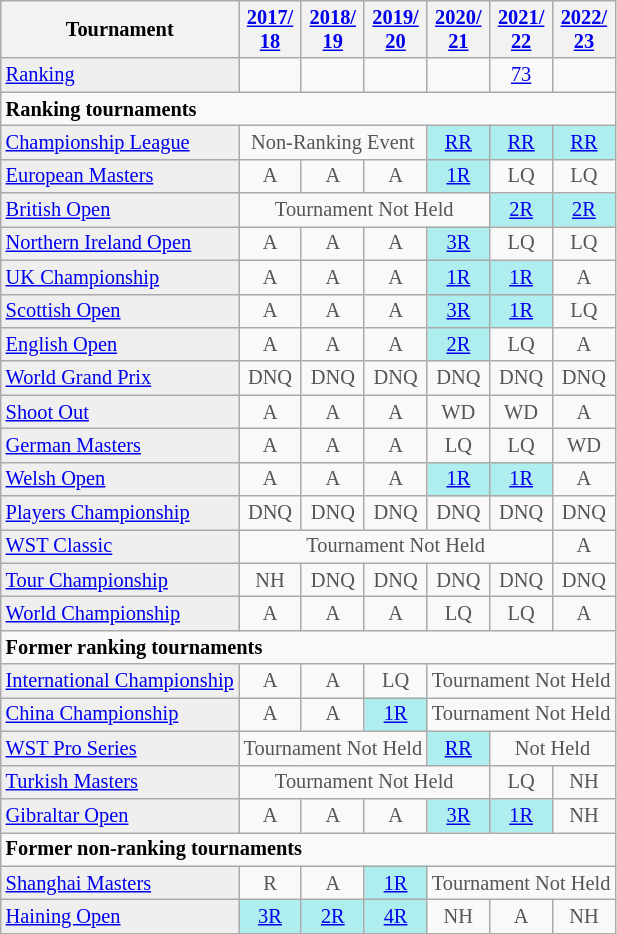<table class="wikitable" style="font-size:85%;">
<tr>
<th>Tournament</th>
<th><a href='#'>2017/<br>18</a></th>
<th><a href='#'>2018/<br>19</a></th>
<th><a href='#'>2019/<br>20</a></th>
<th><a href='#'>2020/<br>21</a></th>
<th><a href='#'>2021/<br>22</a></th>
<th><a href='#'>2022/<br>23</a></th>
</tr>
<tr>
<td style="background:#EFEFEF;"><a href='#'>Ranking</a></td>
<td align="center"></td>
<td align="center"></td>
<td align="center"></td>
<td align="center"></td>
<td align="center"><a href='#'>73</a></td>
<td align="center"></td>
</tr>
<tr>
<td colspan="10"><strong>Ranking tournaments</strong></td>
</tr>
<tr>
<td style="background:#EFEFEF;"><a href='#'>Championship League</a></td>
<td align="center" colspan="3" style="color:#555555;">Non-Ranking Event</td>
<td align="center" style="background:#afeeee;"><a href='#'>RR</a></td>
<td align="center" style="background:#afeeee;"><a href='#'>RR</a></td>
<td align="center" style="background:#afeeee;"><a href='#'>RR</a></td>
</tr>
<tr>
<td style="background:#EFEFEF;"><a href='#'>European Masters</a></td>
<td align="center" style="color:#555555;">A</td>
<td align="center" style="color:#555555;">A</td>
<td align="center" style="color:#555555;">A</td>
<td align="center" style="background:#afeeee;"><a href='#'>1R</a></td>
<td align="center" style="color:#555555;">LQ</td>
<td align="center" style="color:#555555;">LQ</td>
</tr>
<tr>
<td style="background:#EFEFEF;"><a href='#'>British Open</a></td>
<td align="center" colspan="4" style="color:#555555;">Tournament Not Held</td>
<td align="center" style="background:#afeeee;"><a href='#'>2R</a></td>
<td align="center" style="background:#afeeee;"><a href='#'>2R</a></td>
</tr>
<tr>
<td style="background:#EFEFEF;"><a href='#'>Northern Ireland Open</a></td>
<td align="center" style="color:#555555;">A</td>
<td align="center" style="color:#555555;">A</td>
<td align="center" style="color:#555555;">A</td>
<td align="center" style="background:#afeeee;"><a href='#'>3R</a></td>
<td align="center" style="color:#555555;">LQ</td>
<td align="center" style="color:#555555;">LQ</td>
</tr>
<tr>
<td style="background:#EFEFEF;"><a href='#'>UK Championship</a></td>
<td align="center" style="color:#555555;">A</td>
<td align="center" style="color:#555555;">A</td>
<td align="center" style="color:#555555;">A</td>
<td align="center" style="background:#afeeee;"><a href='#'>1R</a></td>
<td align="center" style="background:#afeeee;"><a href='#'>1R</a></td>
<td align="center" style="color:#555555;">A</td>
</tr>
<tr>
<td style="background:#EFEFEF;"><a href='#'>Scottish Open</a></td>
<td align="center" style="color:#555555;">A</td>
<td align="center" style="color:#555555;">A</td>
<td align="center" style="color:#555555;">A</td>
<td align="center" style="background:#afeeee;"><a href='#'>3R</a></td>
<td align="center" style="background:#afeeee;"><a href='#'>1R</a></td>
<td align="center" style="color:#555555;">LQ</td>
</tr>
<tr>
<td style="background:#EFEFEF;"><a href='#'>English Open</a></td>
<td align="center" style="color:#555555;">A</td>
<td align="center" style="color:#555555;">A</td>
<td align="center" style="color:#555555;">A</td>
<td align="center" style="background:#afeeee;"><a href='#'>2R</a></td>
<td align="center" style="color:#555555;">LQ</td>
<td align="center" style="color:#555555;">A</td>
</tr>
<tr>
<td style="background:#EFEFEF;"><a href='#'>World Grand Prix</a></td>
<td align="center" style="color:#555555;">DNQ</td>
<td align="center" style="color:#555555;">DNQ</td>
<td align="center" style="color:#555555;">DNQ</td>
<td align="center" style="color:#555555;">DNQ</td>
<td align="center" style="color:#555555;">DNQ</td>
<td align="center" style="color:#555555;">DNQ</td>
</tr>
<tr>
<td style="background:#EFEFEF;"><a href='#'>Shoot Out</a></td>
<td align="center" style="color:#555555;">A</td>
<td align="center" style="color:#555555;">A</td>
<td align="center" style="color:#555555;">A</td>
<td align="center" style="color:#555555;">WD</td>
<td align="center" style="color:#555555;">WD</td>
<td align="center" style="color:#555555;">A</td>
</tr>
<tr>
<td style="background:#EFEFEF;"><a href='#'>German Masters</a></td>
<td align="center" style="color:#555555;">A</td>
<td align="center" style="color:#555555;">A</td>
<td align="center" style="color:#555555;">A</td>
<td align="center" style="color:#555555;">LQ</td>
<td align="center" style="color:#555555;">LQ</td>
<td align="center" style="color:#555555;">WD</td>
</tr>
<tr>
<td style="background:#EFEFEF;"><a href='#'>Welsh Open</a></td>
<td align="center" style="color:#555555;">A</td>
<td align="center" style="color:#555555;">A</td>
<td align="center" style="color:#555555;">A</td>
<td align="center" style="background:#afeeee;"><a href='#'>1R</a></td>
<td align="center" style="background:#afeeee;"><a href='#'>1R</a></td>
<td align="center" style="color:#555555;">A</td>
</tr>
<tr>
<td style="background:#EFEFEF;"><a href='#'>Players Championship</a></td>
<td align="center" style="color:#555555;">DNQ</td>
<td align="center" style="color:#555555;">DNQ</td>
<td align="center" style="color:#555555;">DNQ</td>
<td align="center" style="color:#555555;">DNQ</td>
<td align="center" style="color:#555555;">DNQ</td>
<td align="center" style="color:#555555;">DNQ</td>
</tr>
<tr>
<td style="background:#EFEFEF;"><a href='#'>WST Classic</a></td>
<td align="center" colspan="5" style="color:#555555;">Tournament Not Held</td>
<td align="center" style="color:#555555;">A</td>
</tr>
<tr>
<td style="background:#EFEFEF;"><a href='#'>Tour Championship</a></td>
<td align="center" style="color:#555555;">NH</td>
<td align="center" style="color:#555555;">DNQ</td>
<td align="center" style="color:#555555;">DNQ</td>
<td align="center" style="color:#555555;">DNQ</td>
<td align="center" style="color:#555555;">DNQ</td>
<td align="center" style="color:#555555;">DNQ</td>
</tr>
<tr>
<td style="background:#EFEFEF;"><a href='#'>World Championship</a></td>
<td align="center" style="color:#555555;">A</td>
<td align="center" style="color:#555555;">A</td>
<td align="center" style="color:#555555;">A</td>
<td align="center" style="color:#555555;">LQ</td>
<td align="center" style="color:#555555;">LQ</td>
<td align="center" style="color:#555555;">A</td>
</tr>
<tr>
<td colspan="10"><strong>Former ranking tournaments</strong></td>
</tr>
<tr>
<td style="background:#EFEFEF;"><a href='#'>International Championship</a></td>
<td align="center" style="color:#555555;">A</td>
<td align="center" style="color:#555555;">A</td>
<td align="center" style="color:#555555;">LQ</td>
<td align="center" colspan="3" style="color:#555555;">Tournament Not Held</td>
</tr>
<tr>
<td style="background:#EFEFEF;"><a href='#'>China Championship</a></td>
<td align="center" style="color:#555555;">A</td>
<td align="center" style="color:#555555;">A</td>
<td align="center" style="background:#afeeee;"><a href='#'>1R</a></td>
<td align="center" colspan="3" style="color:#555555;">Tournament Not Held</td>
</tr>
<tr>
<td style="background:#EFEFEF;"><a href='#'>WST Pro Series</a></td>
<td align="center" colspan="3" style="color:#555555;">Tournament Not Held</td>
<td align="center" style="background:#afeeee;"><a href='#'>RR</a></td>
<td align="center" colspan="2" style="color:#555555;">Not Held</td>
</tr>
<tr>
<td style="background:#EFEFEF;"><a href='#'>Turkish Masters</a></td>
<td align="center" colspan="4" style="color:#555555;">Tournament Not Held</td>
<td align="center" style="color:#555555;">LQ</td>
<td align="center" style="color:#555555;">NH</td>
</tr>
<tr>
<td style="background:#EFEFEF;"><a href='#'>Gibraltar Open</a></td>
<td align="center" style="color:#555555;">A</td>
<td align="center" style="color:#555555;">A</td>
<td align="center" style="color:#555555;">A</td>
<td align="center" style="background:#afeeee;"><a href='#'>3R</a></td>
<td align="center" style="background:#afeeee;"><a href='#'>1R</a></td>
<td align="center" style="color:#555555;">NH</td>
</tr>
<tr>
<td colspan="10"><strong>Former non-ranking tournaments</strong></td>
</tr>
<tr>
<td style="background:#EFEFEF;"><a href='#'>Shanghai Masters</a></td>
<td align="center" style="color:#555555;">R</td>
<td align="center" style="color:#555555;">A</td>
<td align="center" style="background:#afeeee;"><a href='#'>1R</a></td>
<td align="center" colspan="3" style="color:#555555;">Tournament Not Held</td>
</tr>
<tr>
<td style="background:#EFEFEF;"><a href='#'>Haining Open</a></td>
<td align="center" style="background:#afeeee;"><a href='#'>3R</a></td>
<td align="center" style="background:#afeeee;"><a href='#'>2R</a></td>
<td align="center" style="background:#afeeee;"><a href='#'>4R</a></td>
<td align="center" style="color:#555555;">NH</td>
<td align="center" style="color:#555555;">A</td>
<td align="center" style="color:#555555;">NH</td>
</tr>
</table>
